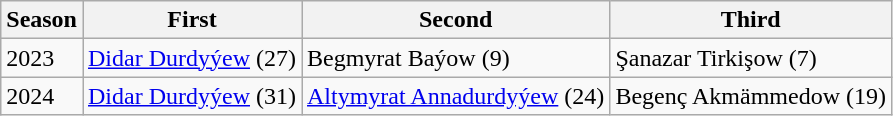<table class="wikitable">
<tr>
<th>Season</th>
<th>First</th>
<th>Second</th>
<th>Third</th>
</tr>
<tr>
<td>2023</td>
<td><a href='#'>Didar Durdyýew</a> (27)</td>
<td>Begmyrat Baýow (9)</td>
<td>Şanazar Tirkişow (7)</td>
</tr>
<tr>
<td>2024</td>
<td><a href='#'>Didar Durdyýew</a> (31)</td>
<td><a href='#'>Altymyrat Annadurdyýew</a> (24)</td>
<td>Begenç Akmämmedow (19)</td>
</tr>
</table>
